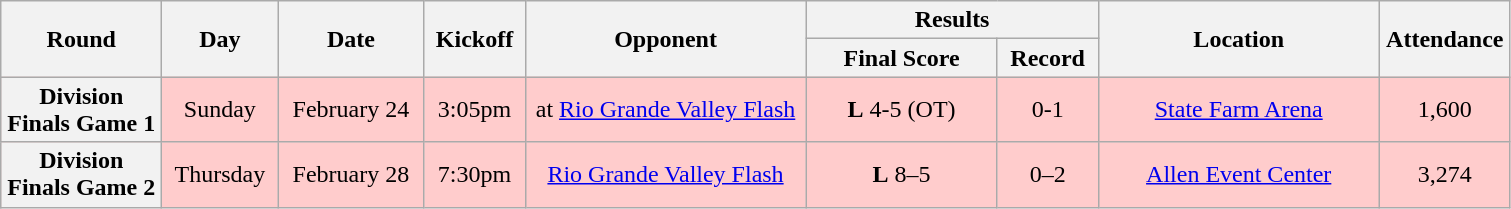<table class="wikitable">
<tr>
<th rowspan="2" width="100">Round</th>
<th rowspan="2" width="70">Day</th>
<th rowspan="2" width="90">Date</th>
<th rowspan="2" width="60">Kickoff</th>
<th rowspan="2" width="180">Opponent</th>
<th colspan="2" width="180">Results</th>
<th rowspan="2" width="180">Location</th>
<th rowspan="2" width="80">Attendance</th>
</tr>
<tr>
<th width="120">Final Score</th>
<th width="60">Record</th>
</tr>
<tr align="center" bgcolor="#FFCCCC">
<th>Division Finals Game 1</th>
<td>Sunday</td>
<td>February 24</td>
<td>3:05pm</td>
<td>at <a href='#'>Rio Grande Valley Flash</a></td>
<td><strong>L</strong> 4-5 (OT)</td>
<td>0-1</td>
<td><a href='#'>State Farm Arena</a></td>
<td>1,600</td>
</tr>
<tr align="center" bgcolor="#FFCCCC">
<th>Division Finals Game 2</th>
<td>Thursday</td>
<td>February 28</td>
<td>7:30pm</td>
<td><a href='#'>Rio Grande Valley Flash</a></td>
<td><strong>L</strong> 8–5</td>
<td>0–2</td>
<td><a href='#'>Allen Event Center</a></td>
<td>3,274</td>
</tr>
</table>
